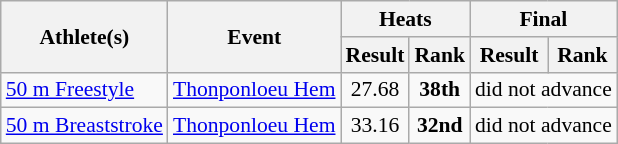<table class="wikitable" border="1" style="font-size:90%">
<tr>
<th rowspan=2>Athlete(s)</th>
<th rowspan=2>Event</th>
<th colspan=2>Heats</th>
<th colspan=2>Final</th>
</tr>
<tr>
<th>Result</th>
<th>Rank</th>
<th>Result</th>
<th>Rank</th>
</tr>
<tr>
<td><a href='#'>50 m Freestyle</a></td>
<td><a href='#'>Thonponloeu Hem</a></td>
<td align=center>27.68</td>
<td align=center><strong>38th</strong></td>
<td align=center colspan=2>did not advance</td>
</tr>
<tr>
<td><a href='#'>50 m Breaststroke</a></td>
<td><a href='#'>Thonponloeu Hem</a></td>
<td align=center>33.16</td>
<td align=center><strong>32nd</strong></td>
<td align=center colspan=2>did not advance</td>
</tr>
</table>
